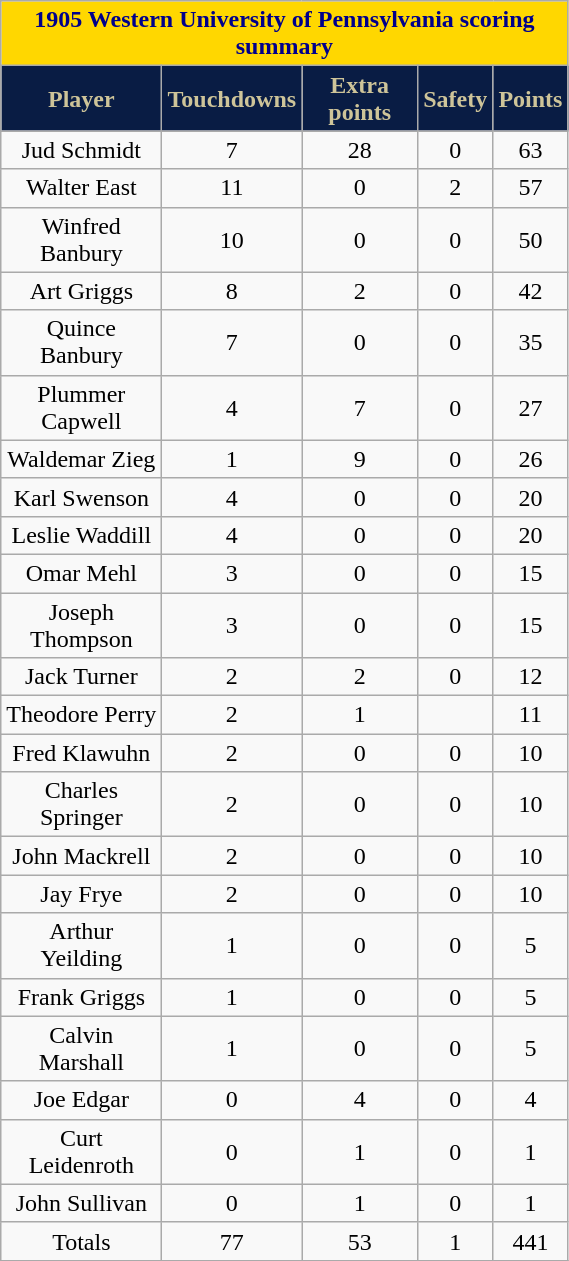<table class="wikitable" width="30%">
<tr>
<th colspan="10" style="background:gold; color:darkblue; text-align: center;"><strong>1905 Western University of Pennsylvania scoring summary</strong></th>
</tr>
<tr align="center"  style="background:#091C44;color:#CEC499;">
<td><strong>Player</strong></td>
<td><strong>Touchdowns</strong></td>
<td><strong>Extra points</strong></td>
<td><strong>Safety</strong></td>
<td><strong>Points</strong></td>
</tr>
<tr align="center" bgcolor="">
<td>Jud Schmidt</td>
<td>7</td>
<td>28</td>
<td>0</td>
<td>63</td>
</tr>
<tr align="center" bgcolor="">
<td>Walter East</td>
<td>11</td>
<td>0</td>
<td>2</td>
<td>57</td>
</tr>
<tr align="center" bgcolor="">
<td>Winfred Banbury</td>
<td>10</td>
<td>0</td>
<td>0</td>
<td>50</td>
</tr>
<tr align="center" bgcolor="">
<td>Art Griggs</td>
<td>8</td>
<td>2</td>
<td>0</td>
<td>42</td>
</tr>
<tr align="center" bgcolor="">
<td>Quince Banbury</td>
<td>7</td>
<td>0</td>
<td>0</td>
<td>35</td>
</tr>
<tr align="center" bgcolor="">
<td>Plummer Capwell</td>
<td>4</td>
<td>7</td>
<td>0</td>
<td>27</td>
</tr>
<tr align="center" bgcolor="">
<td>Waldemar Zieg</td>
<td>1</td>
<td>9</td>
<td>0</td>
<td>26</td>
</tr>
<tr align="center" bgcolor="">
<td>Karl Swenson</td>
<td>4</td>
<td>0</td>
<td>0</td>
<td>20</td>
</tr>
<tr align="center" bgcolor="">
<td>Leslie Waddill</td>
<td>4</td>
<td>0</td>
<td>0</td>
<td>20</td>
</tr>
<tr align="center" bgcolor="">
<td>Omar Mehl</td>
<td>3</td>
<td>0</td>
<td>0</td>
<td>15</td>
</tr>
<tr align="center" bgcolor="">
<td>Joseph Thompson</td>
<td>3</td>
<td>0</td>
<td>0</td>
<td>15</td>
</tr>
<tr align="center" bgcolor="">
<td>Jack Turner</td>
<td>2</td>
<td>2</td>
<td>0</td>
<td>12</td>
</tr>
<tr align="center" bgcolor="">
<td>Theodore Perry</td>
<td>2</td>
<td>1</td>
<td></td>
<td>11</td>
</tr>
<tr align="center" bgcolor="">
<td>Fred Klawuhn</td>
<td>2</td>
<td>0</td>
<td>0</td>
<td>10</td>
</tr>
<tr align="center" bgcolor="">
<td>Charles Springer</td>
<td>2</td>
<td>0</td>
<td>0</td>
<td>10</td>
</tr>
<tr align="center" bgcolor="">
<td>John Mackrell</td>
<td>2</td>
<td>0</td>
<td>0</td>
<td>10</td>
</tr>
<tr align="center" bgcolor="">
<td>Jay Frye</td>
<td>2</td>
<td>0</td>
<td>0</td>
<td>10</td>
</tr>
<tr align="center" bgcolor="">
<td>Arthur Yeilding</td>
<td>1</td>
<td>0</td>
<td>0</td>
<td>5</td>
</tr>
<tr align="center" bgcolor="">
<td>Frank Griggs</td>
<td>1</td>
<td>0</td>
<td>0</td>
<td>5</td>
</tr>
<tr align="center" bgcolor="">
<td>Calvin Marshall</td>
<td>1</td>
<td>0</td>
<td>0</td>
<td>5</td>
</tr>
<tr align="center" bgcolor="">
<td>Joe Edgar</td>
<td>0</td>
<td>4</td>
<td>0</td>
<td>4</td>
</tr>
<tr align="center" bgcolor="">
<td>Curt Leidenroth</td>
<td>0</td>
<td>1</td>
<td>0</td>
<td>1</td>
</tr>
<tr align="center" bgcolor="">
<td>John Sullivan</td>
<td>0</td>
<td>1</td>
<td>0</td>
<td>1</td>
</tr>
<tr align="center" bgcolor="">
<td>Totals</td>
<td>77</td>
<td>53</td>
<td>1</td>
<td>441</td>
</tr>
<tr align="center" bgcolor="">
</tr>
</table>
